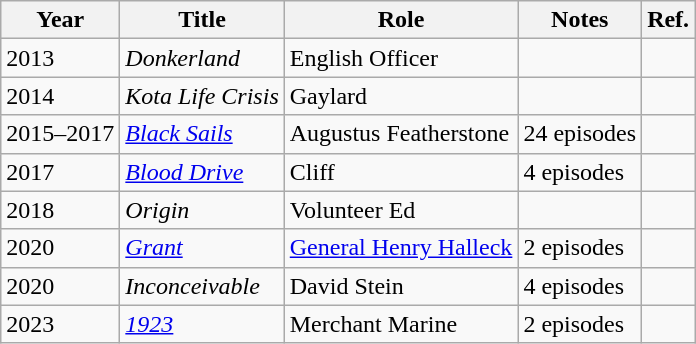<table class="wikitable">
<tr>
<th>Year</th>
<th>Title</th>
<th>Role</th>
<th>Notes</th>
<th>Ref.</th>
</tr>
<tr>
<td>2013</td>
<td><em>Donkerland</em></td>
<td>English Officer</td>
<td></td>
<td></td>
</tr>
<tr>
<td>2014</td>
<td><em>Kota Life Crisis</em></td>
<td>Gaylard</td>
<td></td>
<td></td>
</tr>
<tr>
<td>2015–2017</td>
<td><em><a href='#'>Black Sails</a></em></td>
<td>Augustus Featherstone</td>
<td>24 episodes</td>
<td></td>
</tr>
<tr>
<td>2017</td>
<td><em><a href='#'>Blood Drive</a></em></td>
<td>Cliff</td>
<td>4 episodes</td>
<td></td>
</tr>
<tr>
<td>2018</td>
<td><em>Origin</em></td>
<td>Volunteer Ed</td>
<td></td>
<td></td>
</tr>
<tr>
<td>2020</td>
<td><em><a href='#'>Grant</a></em></td>
<td><a href='#'>General Henry Halleck</a></td>
<td>2 episodes</td>
<td></td>
</tr>
<tr>
<td>2020</td>
<td><em>Inconceivable</em></td>
<td>David Stein</td>
<td>4 episodes</td>
<td></td>
</tr>
<tr>
<td>2023</td>
<td><em><a href='#'>1923</a></em></td>
<td>Merchant Marine</td>
<td>2 episodes</td>
<td></td>
</tr>
</table>
